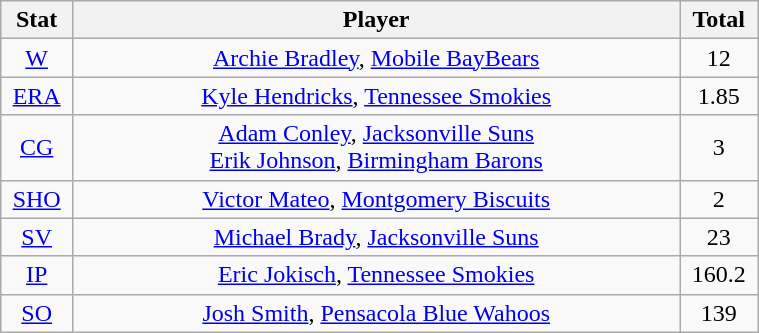<table class="wikitable" width="40%" style="text-align:center;">
<tr>
<th width="5%">Stat</th>
<th width="60%">Player</th>
<th width="5%">Total</th>
</tr>
<tr>
<td><a href='#'>W</a></td>
<td><a href='#'>Archie Bradley</a>, <a href='#'>Mobile BayBears</a></td>
<td>12</td>
</tr>
<tr>
<td><a href='#'>ERA</a></td>
<td><a href='#'>Kyle Hendricks</a>, <a href='#'>Tennessee Smokies</a></td>
<td>1.85</td>
</tr>
<tr>
<td><a href='#'>CG</a></td>
<td><a href='#'>Adam Conley</a>, <a href='#'>Jacksonville Suns</a> <br> <a href='#'>Erik Johnson</a>, <a href='#'>Birmingham Barons</a></td>
<td>3</td>
</tr>
<tr>
<td><a href='#'>SHO</a></td>
<td><a href='#'>Victor Mateo</a>, <a href='#'>Montgomery Biscuits</a></td>
<td>2</td>
</tr>
<tr>
<td><a href='#'>SV</a></td>
<td><a href='#'>Michael Brady</a>, <a href='#'>Jacksonville Suns</a></td>
<td>23</td>
</tr>
<tr>
<td><a href='#'>IP</a></td>
<td><a href='#'>Eric Jokisch</a>, <a href='#'>Tennessee Smokies</a></td>
<td>160.2</td>
</tr>
<tr>
<td><a href='#'>SO</a></td>
<td><a href='#'>Josh Smith</a>, <a href='#'>Pensacola Blue Wahoos</a></td>
<td>139</td>
</tr>
</table>
